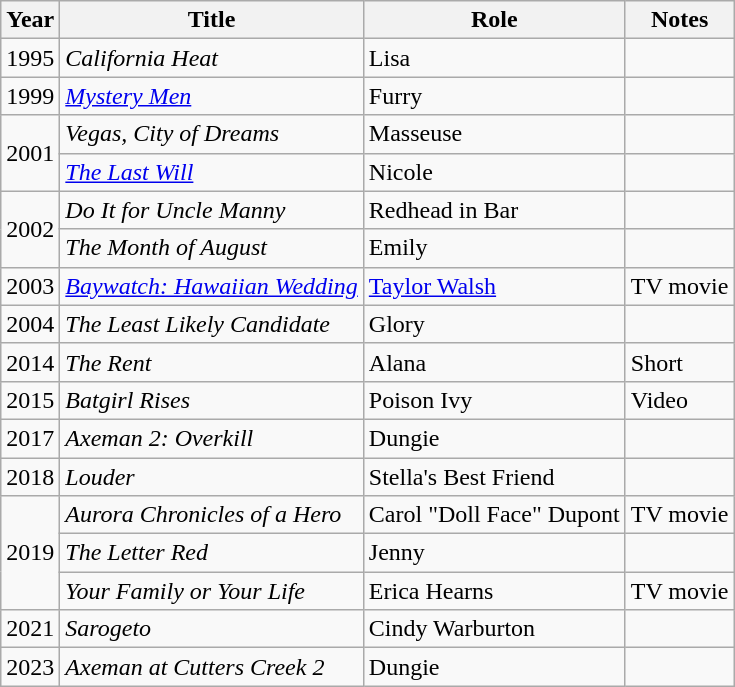<table class="wikitable sortable">
<tr>
<th>Year</th>
<th>Title</th>
<th>Role</th>
<th>Notes</th>
</tr>
<tr>
<td>1995</td>
<td><em>California Heat</em></td>
<td>Lisa</td>
<td></td>
</tr>
<tr>
<td>1999</td>
<td><em><a href='#'>Mystery Men</a></em></td>
<td>Furry</td>
<td></td>
</tr>
<tr>
<td rowspan="2">2001</td>
<td><em>Vegas, City of Dreams</em></td>
<td>Masseuse</td>
<td></td>
</tr>
<tr>
<td><em><a href='#'>The Last Will</a></em></td>
<td>Nicole</td>
<td></td>
</tr>
<tr>
<td rowspan="2">2002</td>
<td><em>Do It for Uncle Manny</em></td>
<td>Redhead in Bar</td>
<td></td>
</tr>
<tr>
<td><em>The Month of August</em></td>
<td>Emily</td>
<td></td>
</tr>
<tr>
<td>2003</td>
<td><em><a href='#'>Baywatch: Hawaiian Wedding</a></em></td>
<td><a href='#'>Taylor Walsh</a></td>
<td>TV movie</td>
</tr>
<tr>
<td>2004</td>
<td><em>The Least Likely Candidate</em></td>
<td>Glory</td>
<td></td>
</tr>
<tr>
<td>2014</td>
<td><em>The Rent</em></td>
<td>Alana</td>
<td>Short</td>
</tr>
<tr>
<td>2015</td>
<td><em>Batgirl Rises</em></td>
<td>Poison Ivy</td>
<td>Video</td>
</tr>
<tr>
<td>2017</td>
<td><em>Axeman 2: Overkill</em></td>
<td>Dungie</td>
<td></td>
</tr>
<tr>
<td>2018</td>
<td><em>Louder</em></td>
<td>Stella's Best Friend</td>
<td></td>
</tr>
<tr>
<td rowspan="3">2019</td>
<td><em>Aurora Chronicles of a Hero</em></td>
<td>Carol "Doll Face" Dupont</td>
<td>TV movie</td>
</tr>
<tr>
<td><em>The Letter Red</em></td>
<td>Jenny</td>
<td></td>
</tr>
<tr>
<td><em>Your Family or Your Life</em></td>
<td>Erica Hearns</td>
<td>TV movie</td>
</tr>
<tr>
<td>2021</td>
<td><em>Sarogeto</em></td>
<td>Cindy Warburton</td>
<td></td>
</tr>
<tr>
<td>2023</td>
<td><em>Axeman at Cutters Creek 2</em></td>
<td>Dungie</td>
<td></td>
</tr>
</table>
